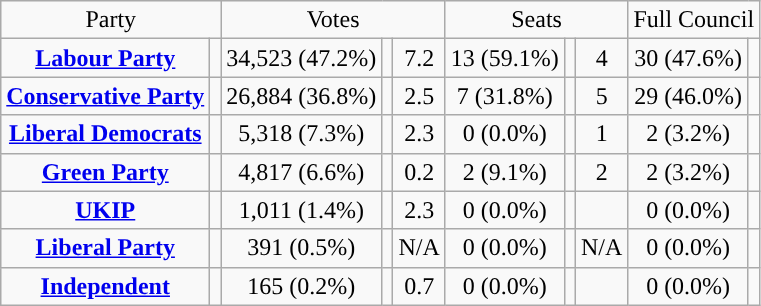<table class=wikitable style="text-align:center;">
<tr>
<td colspan=2>Party</td>
<td colspan=3>Votes</td>
<td colspan=3>Seats</td>
<td colspan=3>Full Council</td>
</tr>
<tr>
<td><strong><a href='#'>Labour Party</a></strong></td>
<td style="background:"></td>
<td>34,523 (47.2%)</td>
<td></td>
<td> 7.2</td>
<td>13 (59.1%)</td>
<td></td>
<td> 4</td>
<td>30 (47.6%)</td>
<td></td>
</tr>
<tr>
<td><strong><a href='#'>Conservative Party</a></strong></td>
<td style="background:"></td>
<td>26,884 (36.8%)</td>
<td></td>
<td> 2.5</td>
<td>7 (31.8%)</td>
<td></td>
<td> 5</td>
<td>29 (46.0%)</td>
<td></td>
</tr>
<tr>
<td><strong><a href='#'>Liberal Democrats</a></strong></td>
<td style="background:"></td>
<td>5,318 (7.3%)</td>
<td></td>
<td> 2.3</td>
<td>0 (0.0%)</td>
<td></td>
<td> 1</td>
<td>2 (3.2%)</td>
<td></td>
</tr>
<tr>
<td><strong><a href='#'>Green Party</a></strong></td>
<td style="background:"></td>
<td>4,817 (6.6%)</td>
<td></td>
<td> 0.2</td>
<td>2 (9.1%)</td>
<td></td>
<td> 2</td>
<td>2 (3.2%)</td>
<td></td>
</tr>
<tr>
<td><strong><a href='#'>UKIP</a></strong></td>
<td style="background:"></td>
<td>1,011 (1.4%)</td>
<td></td>
<td> 2.3</td>
<td>0 (0.0%)</td>
<td></td>
<td></td>
<td>0 (0.0%)</td>
<td></td>
</tr>
<tr>
<td><strong><a href='#'>Liberal Party</a></strong></td>
<td style="background:"></td>
<td>391 (0.5%)</td>
<td></td>
<td>N/A</td>
<td>0 (0.0%)</td>
<td></td>
<td>N/A</td>
<td>0 (0.0%)</td>
<td></td>
</tr>
<tr>
<td><strong><a href='#'>Independent</a></strong></td>
<td style="background:"></td>
<td>165 (0.2%)</td>
<td></td>
<td> 0.7</td>
<td>0 (0.0%)</td>
<td></td>
<td></td>
<td>0 (0.0%)</td>
<td></td>
</tr>
</table>
